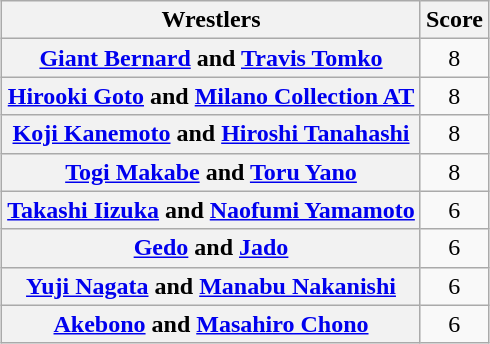<table class="wikitable" style="margin: 1em auto 1em auto;text-align:center">
<tr>
<th>Wrestlers</th>
<th>Score</th>
</tr>
<tr>
<th><a href='#'>Giant Bernard</a> and <a href='#'>Travis Tomko</a></th>
<td>8</td>
</tr>
<tr>
<th><a href='#'>Hirooki Goto</a> and <a href='#'>Milano Collection AT</a></th>
<td>8</td>
</tr>
<tr>
<th><a href='#'>Koji Kanemoto</a> and <a href='#'>Hiroshi Tanahashi</a></th>
<td>8</td>
</tr>
<tr>
<th><a href='#'>Togi Makabe</a> and <a href='#'>Toru Yano</a></th>
<td>8</td>
</tr>
<tr>
<th><a href='#'>Takashi Iizuka</a> and <a href='#'>Naofumi Yamamoto</a></th>
<td>6</td>
</tr>
<tr>
<th><a href='#'>Gedo</a> and <a href='#'>Jado</a></th>
<td>6</td>
</tr>
<tr>
<th><a href='#'>Yuji Nagata</a> and <a href='#'>Manabu Nakanishi</a></th>
<td>6</td>
</tr>
<tr>
<th><a href='#'>Akebono</a> and <a href='#'>Masahiro Chono</a></th>
<td>6</td>
</tr>
</table>
